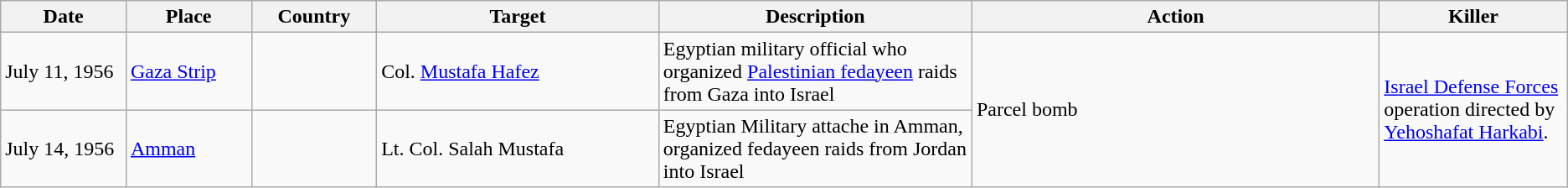<table class="wikitable sortable">
<tr>
<th style="width:8%;">Date</th>
<th style="width:8%;">Place</th>
<th style="width:8%;">Country</th>
<th style="width:18%;">Target</th>
<th style="width:20%;">Description</th>
<th>Action</th>
<th style="width:12%;">Killer</th>
</tr>
<tr>
<td>July 11, 1956</td>
<td><a href='#'>Gaza Strip</a></td>
<td></td>
<td>Col. <a href='#'>Mustafa Hafez</a></td>
<td>Egyptian military official who organized <a href='#'>Palestinian fedayeen</a> raids from Gaza into Israel</td>
<td rowspan=2>Parcel bomb</td>
<td rowspan=2><a href='#'>Israel Defense Forces</a> operation directed by <a href='#'>Yehoshafat Harkabi</a>.</td>
</tr>
<tr>
<td>July 14, 1956</td>
<td><a href='#'>Amman</a></td>
<td></td>
<td>Lt. Col. Salah Mustafa</td>
<td>Egyptian Military attache in Amman, organized fedayeen raids from Jordan into Israel</td>
</tr>
</table>
